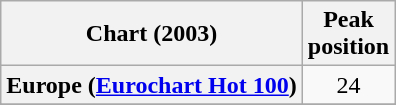<table class="wikitable sortable plainrowheaders" style="text-align:center">
<tr>
<th>Chart (2003)</th>
<th>Peak<br>position</th>
</tr>
<tr>
<th scope="row">Europe (<a href='#'>Eurochart Hot 100</a>)</th>
<td>24</td>
</tr>
<tr>
</tr>
<tr>
</tr>
<tr>
</tr>
</table>
